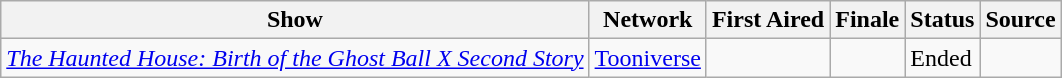<table class="wikitable sortable">
<tr>
<th scope="col">Show</th>
<th scope="col">Network</th>
<th scope="col">First Aired</th>
<th scope="col">Finale</th>
<th scope="col">Status</th>
<th class="unsortable" scope="col">Source</th>
</tr>
<tr>
<td><em><a href='#'>The Haunted House: Birth of the Ghost Ball X Second Story</a></em></td>
<td><a href='#'>Tooniverse</a></td>
<td></td>
<td></td>
<td>Ended</td>
<td></td>
</tr>
</table>
